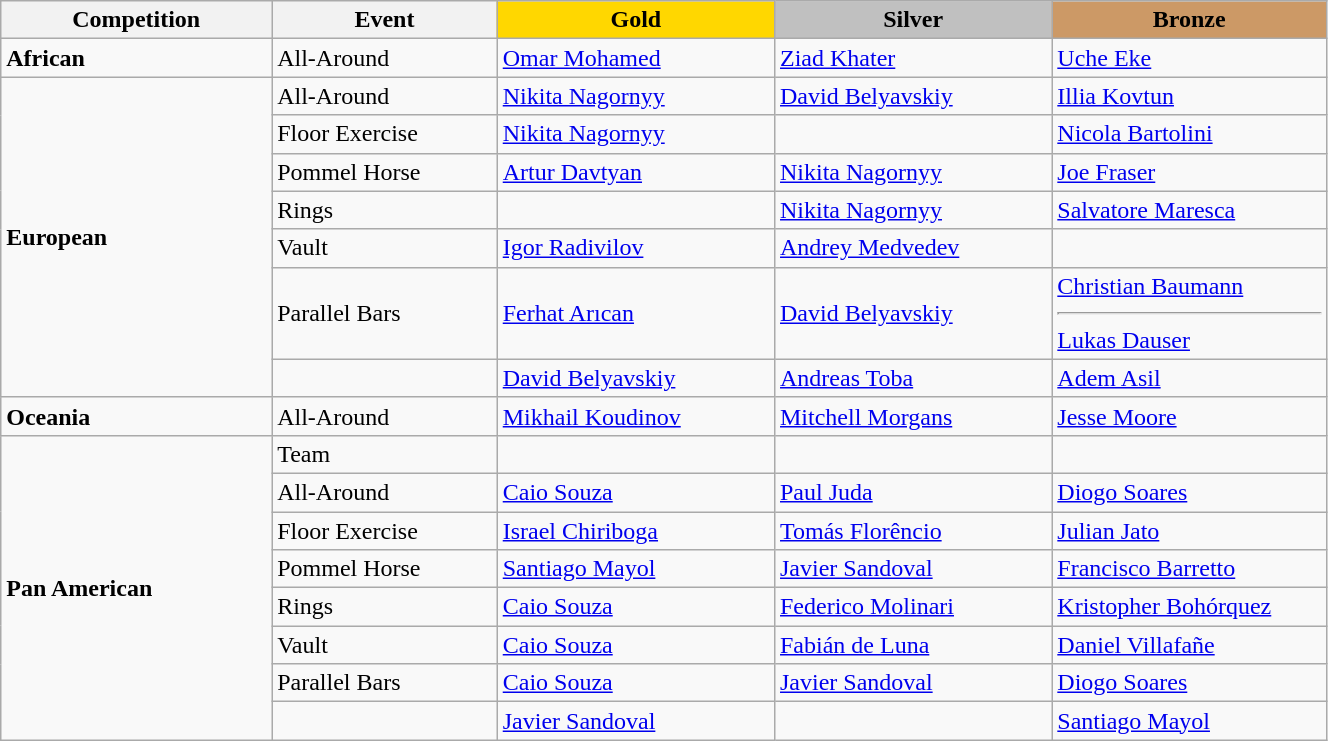<table class="wikitable" style="width:70%;">
<tr>
<th style="text-align:center; width:5%;">Competition</th>
<th style="text-align:center; width:5%;">Event</th>
<td style="text-align:center; width:6%; background:gold;"><strong>Gold</strong></td>
<td style="text-align:center; width:6%; background:silver;"><strong>Silver</strong></td>
<td style="text-align:center; width:6%; background:#c96;"><strong>Bronze</strong></td>
</tr>
<tr>
<td><strong>African</strong></td>
<td>All-Around</td>
<td> <a href='#'>Omar Mohamed</a></td>
<td> <a href='#'>Ziad Khater</a></td>
<td> <a href='#'>Uche Eke</a></td>
</tr>
<tr>
<td rowspan=7><strong>European</strong></td>
<td>All-Around</td>
<td> <a href='#'>Nikita Nagornyy</a></td>
<td> <a href='#'>David Belyavskiy</a></td>
<td> <a href='#'>Illia Kovtun</a></td>
</tr>
<tr>
<td>Floor Exercise</td>
<td> <a href='#'>Nikita Nagornyy</a></td>
<td></td>
<td> <a href='#'>Nicola Bartolini</a></td>
</tr>
<tr>
<td>Pommel Horse</td>
<td> <a href='#'>Artur Davtyan</a></td>
<td> <a href='#'>Nikita Nagornyy</a></td>
<td> <a href='#'>Joe Fraser</a></td>
</tr>
<tr>
<td>Rings</td>
<td></td>
<td> <a href='#'>Nikita Nagornyy</a></td>
<td> <a href='#'>Salvatore Maresca</a></td>
</tr>
<tr>
<td>Vault</td>
<td> <a href='#'>Igor Radivilov</a></td>
<td> <a href='#'>Andrey Medvedev</a></td>
<td></td>
</tr>
<tr>
<td>Parallel Bars</td>
<td> <a href='#'>Ferhat Arıcan</a></td>
<td> <a href='#'>David Belyavskiy</a></td>
<td> <a href='#'>Christian Baumann</a><hr> <a href='#'>Lukas Dauser</a></td>
</tr>
<tr>
<td></td>
<td> <a href='#'>David Belyavskiy</a></td>
<td> <a href='#'>Andreas Toba</a></td>
<td> <a href='#'>Adem Asil</a></td>
</tr>
<tr>
<td rowspan=1><strong>Oceania</strong></td>
<td>All-Around</td>
<td> <a href='#'>Mikhail Koudinov</a></td>
<td> <a href='#'>Mitchell Morgans</a></td>
<td> <a href='#'>Jesse Moore</a></td>
</tr>
<tr>
<td rowspan=8><strong>Pan American</strong></td>
<td>Team</td>
<td></td>
<td></td>
<td></td>
</tr>
<tr>
<td>All-Around</td>
<td> <a href='#'>Caio Souza</a></td>
<td> <a href='#'>Paul Juda</a></td>
<td> <a href='#'>Diogo Soares</a></td>
</tr>
<tr>
<td>Floor Exercise</td>
<td> <a href='#'>Israel Chiriboga</a></td>
<td> <a href='#'>Tomás Florêncio</a></td>
<td> <a href='#'>Julian Jato</a></td>
</tr>
<tr>
<td>Pommel Horse</td>
<td> <a href='#'>Santiago Mayol</a></td>
<td> <a href='#'>Javier Sandoval</a></td>
<td> <a href='#'>Francisco Barretto</a></td>
</tr>
<tr>
<td>Rings</td>
<td> <a href='#'>Caio Souza</a></td>
<td> <a href='#'>Federico Molinari</a></td>
<td> <a href='#'>Kristopher Bohórquez</a></td>
</tr>
<tr>
<td>Vault</td>
<td> <a href='#'>Caio Souza</a></td>
<td> <a href='#'>Fabián de Luna</a></td>
<td> <a href='#'>Daniel Villafañe</a></td>
</tr>
<tr>
<td>Parallel Bars</td>
<td> <a href='#'>Caio Souza</a></td>
<td> <a href='#'>Javier Sandoval</a></td>
<td> <a href='#'>Diogo Soares</a></td>
</tr>
<tr>
<td></td>
<td> <a href='#'>Javier Sandoval</a></td>
<td></td>
<td> <a href='#'>Santiago Mayol</a></td>
</tr>
</table>
